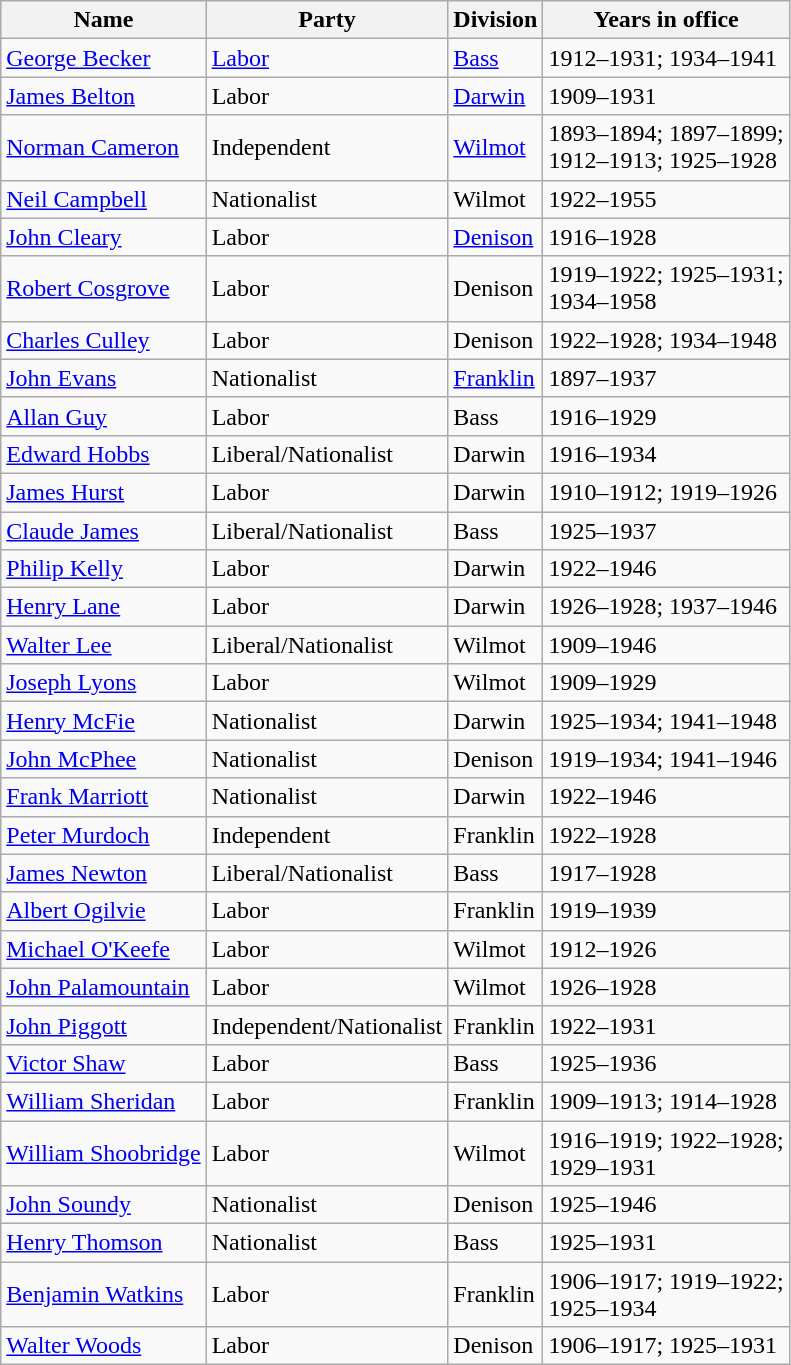<table class="wikitable sortable">
<tr>
<th><strong>Name</strong></th>
<th><strong>Party</strong></th>
<th><strong>Division</strong></th>
<th><strong>Years in office</strong></th>
</tr>
<tr>
<td><a href='#'>George Becker</a></td>
<td><a href='#'>Labor</a></td>
<td><a href='#'>Bass</a></td>
<td>1912–1931; 1934–1941</td>
</tr>
<tr>
<td><a href='#'>James Belton</a></td>
<td>Labor</td>
<td><a href='#'>Darwin</a></td>
<td>1909–1931</td>
</tr>
<tr>
<td><a href='#'>Norman Cameron</a></td>
<td>Independent</td>
<td><a href='#'>Wilmot</a></td>
<td>1893–1894; 1897–1899;<br>1912–1913; 1925–1928</td>
</tr>
<tr>
<td><a href='#'>Neil Campbell</a></td>
<td>Nationalist</td>
<td>Wilmot</td>
<td>1922–1955</td>
</tr>
<tr>
<td><a href='#'>John Cleary</a></td>
<td>Labor</td>
<td><a href='#'>Denison</a></td>
<td>1916–1928</td>
</tr>
<tr>
<td><a href='#'>Robert Cosgrove</a></td>
<td>Labor</td>
<td>Denison</td>
<td>1919–1922; 1925–1931;<br>1934–1958</td>
</tr>
<tr>
<td><a href='#'>Charles Culley</a></td>
<td>Labor</td>
<td>Denison</td>
<td>1922–1928; 1934–1948</td>
</tr>
<tr>
<td><a href='#'>John Evans</a></td>
<td>Nationalist</td>
<td><a href='#'>Franklin</a></td>
<td>1897–1937</td>
</tr>
<tr>
<td><a href='#'>Allan Guy</a></td>
<td>Labor</td>
<td>Bass</td>
<td>1916–1929</td>
</tr>
<tr>
<td><a href='#'>Edward Hobbs</a></td>
<td>Liberal/Nationalist</td>
<td>Darwin</td>
<td>1916–1934</td>
</tr>
<tr>
<td><a href='#'>James Hurst</a></td>
<td>Labor</td>
<td>Darwin</td>
<td>1910–1912; 1919–1926</td>
</tr>
<tr>
<td><a href='#'>Claude James</a></td>
<td>Liberal/Nationalist</td>
<td>Bass</td>
<td>1925–1937</td>
</tr>
<tr>
<td><a href='#'>Philip Kelly</a></td>
<td>Labor</td>
<td>Darwin</td>
<td>1922–1946</td>
</tr>
<tr>
<td><a href='#'>Henry Lane</a></td>
<td>Labor</td>
<td>Darwin</td>
<td>1926–1928; 1937–1946</td>
</tr>
<tr>
<td><a href='#'>Walter Lee</a></td>
<td>Liberal/Nationalist</td>
<td>Wilmot</td>
<td>1909–1946</td>
</tr>
<tr>
<td><a href='#'>Joseph Lyons</a></td>
<td>Labor</td>
<td>Wilmot</td>
<td>1909–1929</td>
</tr>
<tr>
<td><a href='#'>Henry McFie</a></td>
<td>Nationalist</td>
<td>Darwin</td>
<td>1925–1934; 1941–1948</td>
</tr>
<tr>
<td><a href='#'>John McPhee</a></td>
<td>Nationalist</td>
<td>Denison</td>
<td>1919–1934; 1941–1946</td>
</tr>
<tr>
<td><a href='#'>Frank Marriott</a></td>
<td>Nationalist</td>
<td>Darwin</td>
<td>1922–1946</td>
</tr>
<tr>
<td><a href='#'>Peter Murdoch</a></td>
<td>Independent</td>
<td>Franklin</td>
<td>1922–1928</td>
</tr>
<tr>
<td><a href='#'>James Newton</a></td>
<td>Liberal/Nationalist</td>
<td>Bass</td>
<td>1917–1928</td>
</tr>
<tr>
<td><a href='#'>Albert Ogilvie</a></td>
<td>Labor</td>
<td>Franklin</td>
<td>1919–1939</td>
</tr>
<tr>
<td><a href='#'>Michael O'Keefe</a></td>
<td>Labor</td>
<td>Wilmot</td>
<td>1912–1926</td>
</tr>
<tr>
<td><a href='#'>John Palamountain</a></td>
<td>Labor</td>
<td>Wilmot</td>
<td>1926–1928</td>
</tr>
<tr>
<td><a href='#'>John Piggott</a></td>
<td>Independent/Nationalist</td>
<td>Franklin</td>
<td>1922–1931</td>
</tr>
<tr>
<td><a href='#'>Victor Shaw</a></td>
<td>Labor</td>
<td>Bass</td>
<td>1925–1936</td>
</tr>
<tr>
<td><a href='#'>William Sheridan</a></td>
<td>Labor</td>
<td>Franklin</td>
<td>1909–1913; 1914–1928</td>
</tr>
<tr>
<td><a href='#'>William Shoobridge</a></td>
<td>Labor</td>
<td>Wilmot</td>
<td>1916–1919; 1922–1928;<br>1929–1931</td>
</tr>
<tr>
<td><a href='#'>John Soundy</a></td>
<td>Nationalist</td>
<td>Denison</td>
<td>1925–1946</td>
</tr>
<tr>
<td><a href='#'>Henry Thomson</a></td>
<td>Nationalist</td>
<td>Bass</td>
<td>1925–1931</td>
</tr>
<tr>
<td><a href='#'>Benjamin Watkins</a></td>
<td>Labor</td>
<td>Franklin</td>
<td>1906–1917; 1919–1922;<br>1925–1934</td>
</tr>
<tr>
<td><a href='#'>Walter Woods</a></td>
<td>Labor</td>
<td>Denison</td>
<td>1906–1917; 1925–1931</td>
</tr>
</table>
